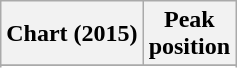<table class="wikitable sortable plainrowheaders">
<tr>
<th>Chart (2015)</th>
<th>Peak<br>position</th>
</tr>
<tr>
</tr>
<tr>
</tr>
</table>
